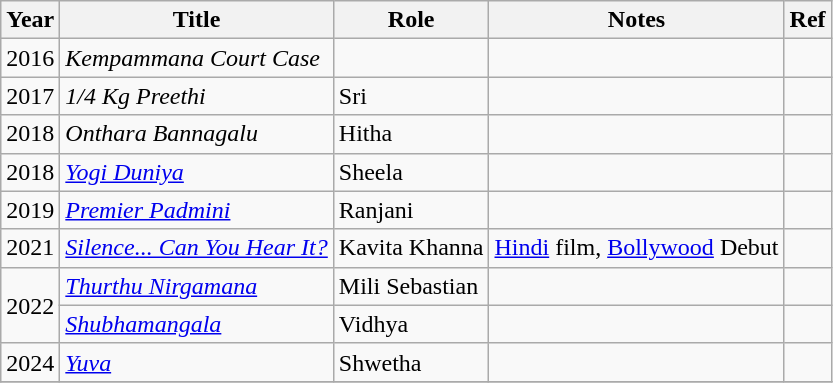<table class="wikitable plainrowheaders sortable" style="margin-right: 0;">
<tr>
<th scope="col">Year</th>
<th scope="col">Title</th>
<th scope="col">Role</th>
<th scope="col" class="unsortable">Notes</th>
<th>Ref</th>
</tr>
<tr>
<td>2016</td>
<td><em>Kempammana Court Case</em></td>
<td></td>
<td></td>
<td></td>
</tr>
<tr>
<td>2017</td>
<td><em>1/4 Kg Preethi</em></td>
<td>Sri</td>
<td></td>
<td></td>
</tr>
<tr>
<td>2018</td>
<td><em>Onthara Bannagalu</em></td>
<td>Hitha</td>
<td></td>
<td></td>
</tr>
<tr>
<td>2018</td>
<td><em><a href='#'>Yogi Duniya</a></em></td>
<td>Sheela</td>
<td></td>
<td></td>
</tr>
<tr>
<td>2019</td>
<td><em><a href='#'>Premier Padmini</a></em></td>
<td>Ranjani</td>
<td></td>
<td></td>
</tr>
<tr>
<td>2021</td>
<td><em><a href='#'>Silence... Can You Hear It?</a></em></td>
<td>Kavita Khanna</td>
<td><a href='#'>Hindi</a> film, <a href='#'>Bollywood</a> Debut</td>
<td></td>
</tr>
<tr>
<td rowspan="2">2022</td>
<td><em><a href='#'>Thurthu Nirgamana</a></em></td>
<td>Mili Sebastian</td>
<td></td>
<td></td>
</tr>
<tr>
<td><em><a href='#'>Shubhamangala</a></em></td>
<td>Vidhya</td>
<td></td>
<td></td>
</tr>
<tr>
<td>2024</td>
<td><em><a href='#'>Yuva</a></em></td>
<td>Shwetha</td>
<td></td>
<td></td>
</tr>
<tr>
</tr>
</table>
